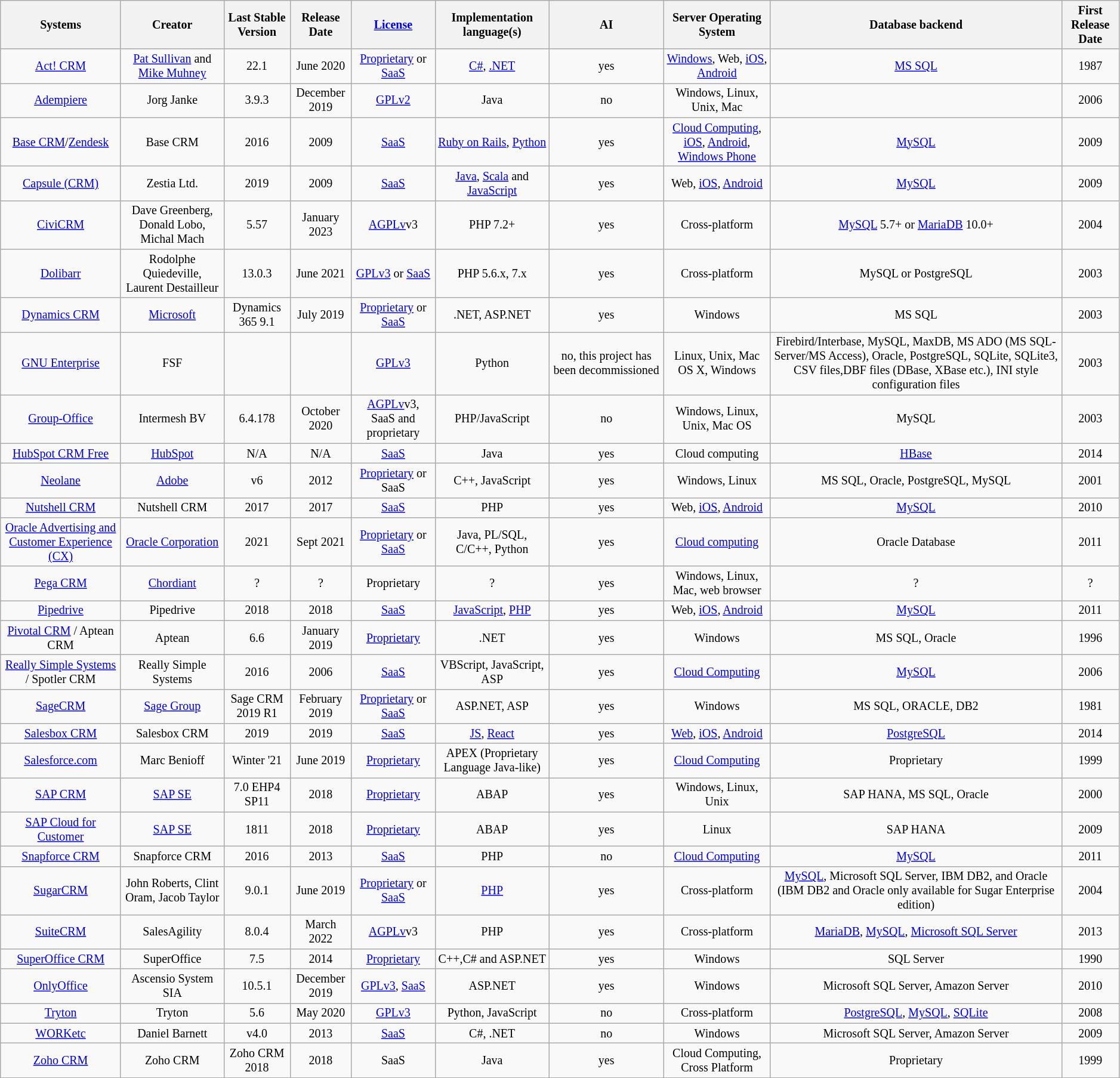<table class="sortable wikitable" style="width: auto; text-align: center; font-size: smaller">
<tr>
<th>Systems</th>
<th>Creator</th>
<th>Last Stable Version</th>
<th>Release Date</th>
<th><a href='#'>License</a></th>
<th>Implementation language(s)</th>
<th>AI</th>
<th>Server Operating System</th>
<th>Database backend</th>
<th>First Release Date</th>
</tr>
<tr>
<td><a href='#'>Act! CRM</a></td>
<td><a href='#'>Pat Sullivan</a> and <a href='#'>Mike Muhney</a></td>
<td>22.1</td>
<td>June 2020</td>
<td><a href='#'>Proprietary</a> or <a href='#'>SaaS</a></td>
<td><a href='#'>C#</a>, <a href='#'>.NET</a></td>
<td>yes</td>
<td><a href='#'>Windows</a>, Web, <a href='#'>iOS</a>, <a href='#'>Android</a></td>
<td><a href='#'>MS SQL</a></td>
<td>1987</td>
</tr>
<tr>
<td><a href='#'>Adempiere</a></td>
<td>Jorg Janke</td>
<td>3.9.3</td>
<td>December 2019</td>
<td><a href='#'>GPLv2</a></td>
<td>Java</td>
<td>no</td>
<td>Windows, Linux, Unix, Mac</td>
<td></td>
<td>2006</td>
</tr>
<tr>
<td><a href='#'>Base CRM</a>/<a href='#'>Zendesk</a></td>
<td>Base CRM</td>
<td>2016</td>
<td>2009</td>
<td><a href='#'>SaaS</a></td>
<td><a href='#'>Ruby on Rails</a>, <a href='#'>Python</a></td>
<td>yes</td>
<td><a href='#'>Cloud Computing</a>, <a href='#'>iOS</a>, <a href='#'>Android</a>, <a href='#'>Windows Phone</a></td>
<td><a href='#'>MySQL</a></td>
<td>2009</td>
</tr>
<tr>
<td><a href='#'>Capsule (CRM)</a></td>
<td>Zestia Ltd.</td>
<td>2019</td>
<td>2009</td>
<td><a href='#'>SaaS</a></td>
<td><a href='#'>Java</a>, <a href='#'>Scala</a> and <a href='#'>JavaScript</a></td>
<td>yes</td>
<td>Web, <a href='#'>iOS</a>, <a href='#'>Android</a></td>
<td><a href='#'>MySQL</a></td>
<td>2009</td>
</tr>
<tr>
<td><a href='#'>CiviCRM</a></td>
<td>Dave Greenberg, Donald Lobo, Michal Mach</td>
<td>5.57</td>
<td>January 2023</td>
<td><a href='#'>AGPLv</a>v3</td>
<td>PHP 7.2+</td>
<td>yes</td>
<td>Cross-platform</td>
<td><a href='#'>MySQL</a> 5.7+ or <a href='#'>MariaDB</a> 10.0+</td>
<td>2004</td>
</tr>
<tr>
<td><a href='#'>Dolibarr</a></td>
<td>Rodolphe Quiedeville, Laurent Destailleur</td>
<td>13.0.3</td>
<td>June 2021</td>
<td><a href='#'>GPLv3</a> or <a href='#'>SaaS</a></td>
<td>PHP 5.6.x, 7.x</td>
<td>yes</td>
<td>Cross-platform</td>
<td>MySQL or PostgreSQL</td>
<td>2003</td>
</tr>
<tr>
<td><a href='#'>Dynamics CRM</a></td>
<td><a href='#'>Microsoft</a></td>
<td>Dynamics 365 9.1</td>
<td>July 2019</td>
<td><a href='#'>Proprietary</a> or <a href='#'>SaaS</a></td>
<td>.NET, ASP.NET</td>
<td>yes</td>
<td>Windows</td>
<td>MS SQL</td>
<td>2003</td>
</tr>
<tr>
<td><a href='#'>GNU Enterprise</a></td>
<td>FSF</td>
<td></td>
<td></td>
<td><a href='#'>GPLv3</a></td>
<td>Python</td>
<td>no, this project has been decommissioned</td>
<td>Linux, Unix, Mac OS X, Windows</td>
<td>Firebird/Interbase, MySQL, MaxDB, MS ADO (MS SQL-Server/MS Access), Oracle, PostgreSQL, SQLite, SQLite3, CSV files,DBF files (DBase, XBase etc.), INI style configuration files</td>
<td>2003</td>
</tr>
<tr>
<td><a href='#'>Group-Office</a></td>
<td>Intermesh BV</td>
<td>6.4.178</td>
<td>October 2020</td>
<td><a href='#'>AGPLv</a>v3, SaaS and proprietary</td>
<td>PHP/JavaScript</td>
<td>no</td>
<td>Windows, Linux, Unix, Mac OS</td>
<td>MySQL</td>
<td>2003</td>
</tr>
<tr>
<td><a href='#'>HubSpot CRM Free</a></td>
<td><a href='#'>HubSpot</a></td>
<td>N/A</td>
<td>N/A</td>
<td><a href='#'>SaaS</a></td>
<td>Java </td>
<td>yes</td>
<td>Cloud computing</td>
<td><a href='#'>HBase</a></td>
<td>2014</td>
</tr>
<tr>
<td><a href='#'>Neolane</a></td>
<td><a href='#'>Adobe</a></td>
<td>v6</td>
<td>2012</td>
<td><a href='#'>Proprietary</a> or SaaS</td>
<td>C++, JavaScript</td>
<td>yes</td>
<td>Windows, Linux</td>
<td>MS SQL, Oracle, PostgreSQL, MySQL</td>
<td>2001</td>
</tr>
<tr>
<td><a href='#'>Nutshell CRM</a></td>
<td>Nutshell CRM</td>
<td>2017</td>
<td>2017</td>
<td><a href='#'>SaaS</a></td>
<td>PHP</td>
<td>yes</td>
<td>Web, <a href='#'>iOS</a>, <a href='#'>Android</a></td>
<td><a href='#'>MySQL</a></td>
<td>2010</td>
</tr>
<tr>
<td><a href='#'>Oracle Advertising and Customer Experience (CX)</a></td>
<td><a href='#'>Oracle Corporation</a></td>
<td>2021</td>
<td>Sept 2021</td>
<td><a href='#'>Proprietary</a> or <a href='#'>SaaS</a></td>
<td>Java, PL/SQL, C/C++, Python</td>
<td>yes</td>
<td><a href='#'>Cloud computing</a></td>
<td>Oracle Database</td>
<td>2011</td>
</tr>
<tr>
<td><a href='#'>Pega CRM</a></td>
<td><a href='#'>Chordiant</a></td>
<td>?</td>
<td>?</td>
<td>Proprietary</td>
<td>?</td>
<td>yes</td>
<td>Windows, Linux, Mac, web browser</td>
<td>?</td>
<td>?</td>
</tr>
<tr>
<td><a href='#'>Pipedrive</a></td>
<td>Pipedrive</td>
<td>2018</td>
<td>2018</td>
<td><a href='#'>SaaS</a></td>
<td><a href='#'>JavaScript</a>, <a href='#'>PHP</a></td>
<td>yes</td>
<td>Web, <a href='#'>iOS</a>, <a href='#'>Android</a></td>
<td><a href='#'>MySQL</a></td>
<td>2011</td>
</tr>
<tr>
<td><a href='#'>Pivotal CRM</a> / Aptean CRM</td>
<td>Aptean</td>
<td>6.6</td>
<td>January 2019</td>
<td><a href='#'>Proprietary</a></td>
<td>.NET</td>
<td>yes</td>
<td>Windows</td>
<td>MS SQL, Oracle</td>
<td>1996</td>
</tr>
<tr>
<td><a href='#'>Really Simple Systems</a> / Spotler CRM</td>
<td>Really Simple Systems</td>
<td>2016</td>
<td>2006</td>
<td><a href='#'>SaaS</a></td>
<td>VBScript, JavaScript, ASP</td>
<td>yes</td>
<td><a href='#'>Cloud Computing</a></td>
<td><a href='#'>MySQL</a></td>
<td>2006</td>
</tr>
<tr>
<td><a href='#'>SageCRM</a></td>
<td><a href='#'>Sage Group</a></td>
<td>Sage CRM 2019 R1</td>
<td>February 2019</td>
<td><a href='#'>Proprietary</a> or <a href='#'>SaaS</a></td>
<td>ASP.NET, ASP</td>
<td>yes</td>
<td>Windows</td>
<td>MS SQL, ORACLE, DB2</td>
<td>1981</td>
</tr>
<tr>
<td><a href='#'>Salesbox CRM</a></td>
<td>Salesbox CRM</td>
<td>2019</td>
<td>2019</td>
<td><a href='#'>SaaS</a></td>
<td><a href='#'>JS</a>, <a href='#'>React</a></td>
<td>yes</td>
<td><a href='#'>Web</a>, <a href='#'>iOS</a>, <a href='#'>Android</a></td>
<td><a href='#'>PostgreSQL</a></td>
<td>2014</td>
</tr>
<tr>
<td><a href='#'>Salesforce.com</a></td>
<td>Marc Benioff</td>
<td>Winter '21</td>
<td>June 2019</td>
<td><a href='#'>Proprietary</a></td>
<td>APEX (Proprietary Language Java-like)</td>
<td>yes</td>
<td><a href='#'>Cloud Computing</a></td>
<td>Proprietary</td>
<td>1999</td>
</tr>
<tr>
<td><a href='#'>SAP CRM</a></td>
<td><a href='#'>SAP SE</a></td>
<td>7.0 EHP4 SP11</td>
<td>2018</td>
<td><a href='#'>Proprietary</a></td>
<td>ABAP</td>
<td>yes</td>
<td>Windows, Linux, Unix</td>
<td>SAP HANA, MS SQL, Oracle</td>
<td>2000</td>
</tr>
<tr>
<td><a href='#'>SAP Cloud for Customer</a></td>
<td><a href='#'>SAP SE</a></td>
<td>1811</td>
<td>2018</td>
<td><a href='#'>Proprietary</a></td>
<td>ABAP</td>
<td>yes</td>
<td>Linux</td>
<td>SAP HANA</td>
<td>2009</td>
</tr>
<tr>
<td><a href='#'>Snapforce CRM</a></td>
<td>Snapforce CRM</td>
<td>2016</td>
<td>2013</td>
<td><a href='#'>SaaS</a></td>
<td>PHP</td>
<td>no</td>
<td><a href='#'>Cloud Computing</a></td>
<td><a href='#'>MySQL</a></td>
<td>2011</td>
</tr>
<tr>
<td><a href='#'>SugarCRM</a></td>
<td>John Roberts, Clint Oram, Jacob Taylor</td>
<td>9.0.1</td>
<td>June 2019</td>
<td><a href='#'>Proprietary</a> or <a href='#'>SaaS</a></td>
<td><a href='#'>PHP</a></td>
<td>yes</td>
<td>Cross-platform</td>
<td><a href='#'>MySQL</a>, Microsoft SQL Server, IBM DB2, and Oracle (IBM DB2 and Oracle only available for Sugar Enterprise edition)</td>
<td>2004</td>
</tr>
<tr>
<td><a href='#'>SuiteCRM</a></td>
<td>SalesAgility</td>
<td>8.0.4</td>
<td>March 2022</td>
<td><a href='#'>AGPLv</a>v3</td>
<td>PHP</td>
<td>yes</td>
<td>Cross-platform</td>
<td><a href='#'>MariaDB</a>, <a href='#'>MySQL</a>, <a href='#'>Microsoft SQL Server</a></td>
<td>2013</td>
</tr>
<tr>
<td><a href='#'>SuperOffice CRM</a></td>
<td>SuperOffice</td>
<td>7.5</td>
<td>2014</td>
<td><a href='#'>Proprietary</a></td>
<td>C++,C# and ASP.NET</td>
<td>yes</td>
<td>Windows</td>
<td>SQL Server</td>
<td>1990</td>
</tr>
<tr>
<td><a href='#'>OnlyOffice</a></td>
<td>Ascensio System SIA</td>
<td>10.5.1</td>
<td>December 2019</td>
<td><a href='#'>GPLv3</a>, <a href='#'>SaaS</a></td>
<td>ASP.NET</td>
<td>yes</td>
<td>Windows</td>
<td>Microsoft SQL Server, Amazon Server</td>
<td>2010</td>
</tr>
<tr>
<td><a href='#'>Tryton</a></td>
<td>Tryton</td>
<td>5.6</td>
<td>May 2020</td>
<td><a href='#'>GPLv3</a></td>
<td>Python, JavaScript</td>
<td>no</td>
<td>Cross-platform</td>
<td><a href='#'>PostgreSQL</a>, <a href='#'>MySQL</a>, <a href='#'>SQLite</a></td>
<td>2008</td>
</tr>
<tr>
<td><a href='#'>WORKetc</a></td>
<td>Daniel Barnett</td>
<td>v4.0</td>
<td>2013</td>
<td><a href='#'>SaaS</a></td>
<td>C#, .NET</td>
<td>no</td>
<td>Windows</td>
<td>Microsoft SQL Server, Amazon Server</td>
<td>2009</td>
</tr>
<tr>
<td><a href='#'>Zoho CRM</a></td>
<td>Zoho CRM</td>
<td>Zoho CRM 2018</td>
<td>2018</td>
<td>SaaS</td>
<td>Java</td>
<td>yes</td>
<td>Cloud Computing, Cross Platform</td>
<td>Proprietary</td>
<td>1999</td>
</tr>
</table>
